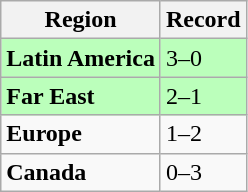<table class="wikitable">
<tr>
<th>Region</th>
<th>Record</th>
</tr>
<tr bgcolor=#bbffbb>
<td><strong>Latin America</strong></td>
<td>3–0</td>
</tr>
<tr bgcolor=#bbffbb>
<td><strong>Far East</strong></td>
<td>2–1</td>
</tr>
<tr>
<td><strong>Europe</strong></td>
<td>1–2</td>
</tr>
<tr>
<td><strong>Canada</strong></td>
<td>0–3</td>
</tr>
</table>
